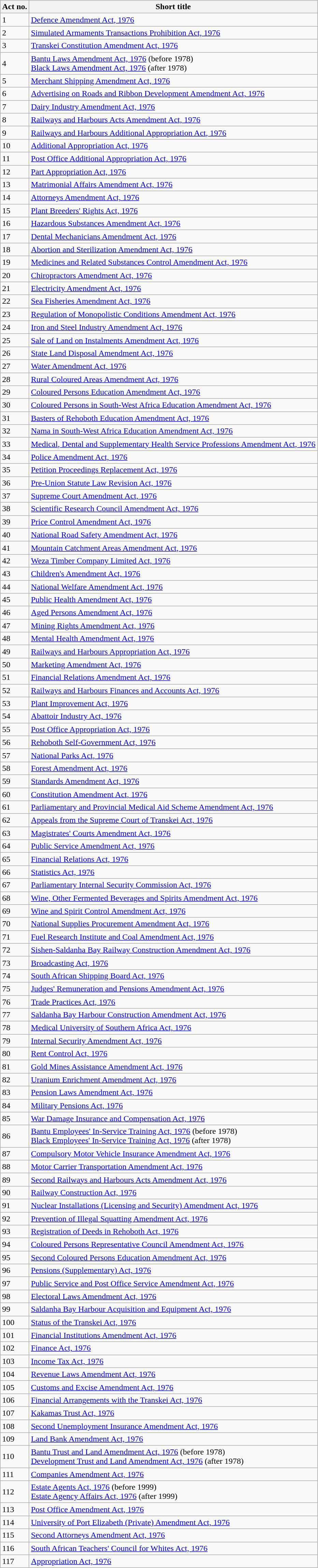<table class="wikitable sortable">
<tr>
<th>Act no.</th>
<th>Short title</th>
</tr>
<tr>
<td>1</td>
<td><a href='#'>Defence Amendment Act, 1976</a></td>
</tr>
<tr>
<td>2</td>
<td><a href='#'>Simulated Armaments Transactions Prohibition Act, 1976</a></td>
</tr>
<tr>
<td>3</td>
<td><a href='#'>Transkei Constitution Amendment Act, 1976</a></td>
</tr>
<tr>
<td>4</td>
<td><a href='#'>Bantu Laws Amendment Act, 1976</a> (before 1978) <br><a href='#'>Black Laws Amendment Act, 1976</a> (after 1978)</td>
</tr>
<tr>
<td>5</td>
<td><a href='#'>Merchant Shipping Amendment Act, 1976</a></td>
</tr>
<tr>
<td>6</td>
<td><a href='#'>Advertising on Roads and Ribbon Development Amendment Act, 1976</a></td>
</tr>
<tr>
<td>7</td>
<td><a href='#'>Dairy Industry Amendment Act, 1976</a></td>
</tr>
<tr>
<td>8</td>
<td><a href='#'>Railways and Harbours Acts Amendment Act, 1976</a></td>
</tr>
<tr>
<td>9</td>
<td><a href='#'>Railways and Harbours Additional Appropriation Act, 1976</a></td>
</tr>
<tr>
<td>10</td>
<td><a href='#'>Additional Appropriation Act, 1976</a></td>
</tr>
<tr>
<td>11</td>
<td><a href='#'>Post Office Additional Appropriation Act, 1976</a></td>
</tr>
<tr>
<td>12</td>
<td><a href='#'>Part Appropriation Act, 1976</a></td>
</tr>
<tr>
<td>13</td>
<td><a href='#'>Matrimonial Affairs Amendment Act, 1976</a></td>
</tr>
<tr>
<td>14</td>
<td><a href='#'>Attorneys Amendment Act, 1976</a></td>
</tr>
<tr>
<td>15</td>
<td><a href='#'>Plant Breeders' Rights Act, 1976</a></td>
</tr>
<tr>
<td>16</td>
<td><a href='#'>Hazardous Substances Amendment Act, 1976</a></td>
</tr>
<tr>
<td>17</td>
<td><a href='#'>Dental Mechanicians Amendment Act, 1976</a></td>
</tr>
<tr>
<td>18</td>
<td><a href='#'>Abortion and Sterilization Amendment Act, 1976</a></td>
</tr>
<tr>
<td>19</td>
<td><a href='#'>Medicines and Related Substances Control Amendment Act, 1976</a></td>
</tr>
<tr>
<td>20</td>
<td><a href='#'>Chiropractors Amendment Act, 1976</a></td>
</tr>
<tr>
<td>21</td>
<td><a href='#'>Electricity Amendment Act, 1976</a></td>
</tr>
<tr>
<td>22</td>
<td><a href='#'>Sea Fisheries Amendment Act, 1976</a></td>
</tr>
<tr>
<td>23</td>
<td><a href='#'>Regulation of Monopolistic Conditions Amendment Act, 1976</a></td>
</tr>
<tr>
<td>24</td>
<td><a href='#'>Iron and Steel Industry Amendment Act, 1976</a></td>
</tr>
<tr>
<td>25</td>
<td><a href='#'>Sale of Land on Instalments Amendment Act, 1976</a></td>
</tr>
<tr>
<td>26</td>
<td><a href='#'>State Land Disposal Amendment Act, 1976</a></td>
</tr>
<tr>
<td>27</td>
<td><a href='#'>Water Amendment Act, 1976</a></td>
</tr>
<tr>
<td>28</td>
<td><a href='#'>Rural Coloured Areas Amendment Act, 1976</a></td>
</tr>
<tr>
<td>29</td>
<td><a href='#'>Coloured Persons Education Amendment Act, 1976</a></td>
</tr>
<tr>
<td>30</td>
<td><a href='#'>Coloured Persons in South-West Africa Education Amendment Act, 1976</a></td>
</tr>
<tr>
<td>31</td>
<td><a href='#'>Basters of Rehoboth Education Amendment Act, 1976</a></td>
</tr>
<tr>
<td>32</td>
<td><a href='#'>Nama in South-West Africa Education Amendment Act, 1976</a></td>
</tr>
<tr>
<td>33</td>
<td><a href='#'>Medical, Dental and Supplementary Health Service Professions Amendment Act, 1976</a></td>
</tr>
<tr>
<td>34</td>
<td><a href='#'>Police Amendment Act, 1976</a></td>
</tr>
<tr>
<td>35</td>
<td><a href='#'>Petition Proceedings Replacement Act, 1976</a></td>
</tr>
<tr>
<td>36</td>
<td><a href='#'>Pre-Union Statute Law Revision Act, 1976</a></td>
</tr>
<tr>
<td>37</td>
<td><a href='#'>Supreme Court Amendment Act, 1976</a></td>
</tr>
<tr>
<td>38</td>
<td><a href='#'>Scientific Research Council Amendment Act, 1976</a></td>
</tr>
<tr>
<td>39</td>
<td><a href='#'>Price Control Amendment Act, 1976</a></td>
</tr>
<tr>
<td>40</td>
<td><a href='#'>National Road Safety Amendment Act, 1976</a></td>
</tr>
<tr>
<td>41</td>
<td><a href='#'>Mountain Catchment Areas Amendment Act, 1976</a></td>
</tr>
<tr>
<td>42</td>
<td><a href='#'>Weza Timber Company Limited Act, 1976</a></td>
</tr>
<tr>
<td>43</td>
<td><a href='#'>Children's Amendment Act, 1976</a></td>
</tr>
<tr>
<td>44</td>
<td><a href='#'>National Welfare Amendment Act, 1976</a></td>
</tr>
<tr>
<td>45</td>
<td><a href='#'>Public Health Amendment Act, 1976</a></td>
</tr>
<tr>
<td>46</td>
<td><a href='#'>Aged Persons Amendment Act, 1976</a></td>
</tr>
<tr>
<td>47</td>
<td><a href='#'>Mining Rights Amendment Act, 1976</a></td>
</tr>
<tr>
<td>48</td>
<td><a href='#'>Mental Health Amendment Act, 1976</a></td>
</tr>
<tr>
<td>49</td>
<td><a href='#'>Railways and Harbours Appropriation Act, 1976</a></td>
</tr>
<tr>
<td>50</td>
<td><a href='#'>Marketing Amendment Act, 1976</a></td>
</tr>
<tr>
<td>51</td>
<td><a href='#'>Financial Relations Amendment Act, 1976</a></td>
</tr>
<tr>
<td>52</td>
<td><a href='#'>Railways and Harbours Finances and Accounts Act, 1976</a></td>
</tr>
<tr>
<td>53</td>
<td><a href='#'>Plant Improvement Act, 1976</a></td>
</tr>
<tr>
<td>54</td>
<td><a href='#'>Abattoir Industry Act, 1976</a></td>
</tr>
<tr>
<td>55</td>
<td><a href='#'>Post Office Appropriation Act, 1976</a></td>
</tr>
<tr>
<td>56</td>
<td><a href='#'>Rehoboth Self-Government Act, 1976</a></td>
</tr>
<tr>
<td>57</td>
<td><a href='#'>National Parks Act, 1976</a></td>
</tr>
<tr>
<td>58</td>
<td><a href='#'>Forest Amendment Act, 1976</a></td>
</tr>
<tr>
<td>59</td>
<td><a href='#'>Standards Amendment Act, 1976</a></td>
</tr>
<tr>
<td>60</td>
<td><a href='#'>Constitution Amendment Act, 1976</a></td>
</tr>
<tr>
<td>61</td>
<td><a href='#'>Parliamentary and Provincial Medical Aid Scheme Amendment Act, 1976</a></td>
</tr>
<tr>
<td>62</td>
<td><a href='#'>Appeals from the Supreme Court of Transkei Act, 1976</a></td>
</tr>
<tr>
<td>63</td>
<td><a href='#'>Magistrates' Courts Amendment Act, 1976</a></td>
</tr>
<tr>
<td>64</td>
<td><a href='#'>Public Service Amendment Act, 1976</a></td>
</tr>
<tr>
<td>65</td>
<td><a href='#'>Financial Relations Act, 1976</a></td>
</tr>
<tr>
<td>66</td>
<td><a href='#'>Statistics Act, 1976</a></td>
</tr>
<tr>
<td>67</td>
<td><a href='#'>Parliamentary Internal Security Commission Act, 1976</a></td>
</tr>
<tr>
<td>68</td>
<td><a href='#'>Wine, Other Fermented Beverages and Spirits Amendment Act, 1976</a></td>
</tr>
<tr>
<td>69</td>
<td><a href='#'>Wine and Spirit Control Amendment Act, 1976</a></td>
</tr>
<tr>
<td>70</td>
<td><a href='#'>National Supplies Procurement Amendment Act, 1976</a></td>
</tr>
<tr>
<td>71</td>
<td><a href='#'>Fuel Research Institute and Coal Amendment Act, 1976</a></td>
</tr>
<tr>
<td>72</td>
<td><a href='#'>Sishen-Saldanha Bay Railway Construction Amendment Act, 1976</a></td>
</tr>
<tr>
<td>73</td>
<td><a href='#'>Broadcasting Act, 1976</a></td>
</tr>
<tr>
<td>74</td>
<td><a href='#'>South African Shipping Board Act, 1976</a></td>
</tr>
<tr>
<td>75</td>
<td><a href='#'>Judges' Remuneration and Pensions Amendment Act, 1976</a></td>
</tr>
<tr>
<td>76</td>
<td><a href='#'>Trade Practices Act, 1976</a></td>
</tr>
<tr>
<td>77</td>
<td><a href='#'>Saldanha Bay Harbour Construction Amendment Act, 1976</a></td>
</tr>
<tr>
<td>78</td>
<td><a href='#'>Medical University of Southern Africa Act, 1976</a></td>
</tr>
<tr>
<td>79</td>
<td><a href='#'>Internal Security Amendment Act, 1976</a></td>
</tr>
<tr>
<td>80</td>
<td><a href='#'>Rent Control Act, 1976</a></td>
</tr>
<tr>
<td>81</td>
<td><a href='#'>Gold Mines Assistance Amendment Act, 1976</a></td>
</tr>
<tr>
<td>82</td>
<td><a href='#'>Uranium Enrichment Amendment Act, 1976</a></td>
</tr>
<tr>
<td>83</td>
<td><a href='#'>Pension Laws Amendment Act, 1976</a></td>
</tr>
<tr>
<td>84</td>
<td><a href='#'>Military Pensions Act, 1976</a></td>
</tr>
<tr>
<td>85</td>
<td><a href='#'>War Damage Insurance and Compensation Act, 1976</a></td>
</tr>
<tr>
<td>86</td>
<td><a href='#'>Bantu Employees' In-Service Training Act, 1976</a> (before 1978) <br><a href='#'>Black Employees' In-Service Training Act, 1976</a> (after 1978)</td>
</tr>
<tr>
<td>87</td>
<td><a href='#'>Compulsory Motor Vehicle Insurance Amendment Act, 1976</a></td>
</tr>
<tr>
<td>88</td>
<td><a href='#'>Motor Carrier Transportation Amendment Act, 1976</a></td>
</tr>
<tr>
<td>89</td>
<td><a href='#'>Second Railways and Harbours Acts Amendment Act, 1976</a></td>
</tr>
<tr>
<td>90</td>
<td><a href='#'>Railway Construction Act, 1976</a></td>
</tr>
<tr>
<td>91</td>
<td><a href='#'>Nuclear Installations (Licensing and Security) Amendment Act, 1976</a></td>
</tr>
<tr>
<td>92</td>
<td><a href='#'>Prevention of Illegal Squatting Amendment Act, 1976</a></td>
</tr>
<tr>
<td>93</td>
<td><a href='#'>Registration of Deeds in Rehoboth Act, 1976</a></td>
</tr>
<tr>
<td>94</td>
<td><a href='#'>Coloured Persons Representative Council Amendment Act, 1976</a></td>
</tr>
<tr>
<td>95</td>
<td><a href='#'>Second Coloured Persons Education Amendment Act, 1976</a></td>
</tr>
<tr>
<td>96</td>
<td><a href='#'>Pensions (Supplementary) Act, 1976</a></td>
</tr>
<tr>
<td>97</td>
<td><a href='#'>Public Service and Post Office Service Amendment Act, 1976</a></td>
</tr>
<tr>
<td>98</td>
<td><a href='#'>Electoral Laws Amendment Act, 1976</a></td>
</tr>
<tr>
<td>99</td>
<td><a href='#'>Saldanha Bay Harbour Acquisition and Equipment Act, 1976</a></td>
</tr>
<tr>
<td>100</td>
<td><a href='#'>Status of the Transkei Act, 1976</a></td>
</tr>
<tr>
<td>101</td>
<td><a href='#'>Financial Institutions Amendment Act, 1976</a></td>
</tr>
<tr>
<td>102</td>
<td><a href='#'>Finance Act, 1976</a></td>
</tr>
<tr>
<td>103</td>
<td><a href='#'>Income Tax Act, 1976</a></td>
</tr>
<tr>
<td>104</td>
<td><a href='#'>Revenue Laws Amendment Act, 1976</a></td>
</tr>
<tr>
<td>105</td>
<td><a href='#'>Customs and Excise Amendment Act, 1976</a></td>
</tr>
<tr>
<td>106</td>
<td><a href='#'>Financial Arrangements with the Transkei Act, 1976</a></td>
</tr>
<tr>
<td>107</td>
<td><a href='#'>Kakamas Trust Act, 1976</a></td>
</tr>
<tr>
<td>108</td>
<td><a href='#'>Second Unemployment Insurance Amendment Act, 1976</a></td>
</tr>
<tr>
<td>109</td>
<td><a href='#'>Land Bank Amendment Act, 1976</a></td>
</tr>
<tr>
<td>110</td>
<td><a href='#'>Bantu Trust and Land Amendment Act, 1976</a> (before 1978) <br><a href='#'>Development Trust and Land Amendment Act, 1976</a> (after 1978)</td>
</tr>
<tr>
<td>111</td>
<td><a href='#'>Companies Amendment Act, 1976</a></td>
</tr>
<tr>
<td>112</td>
<td><a href='#'>Estate Agents Act, 1976</a> (before 1999) <br><a href='#'>Estate Agency Affairs Act, 1976</a> (after 1999)</td>
</tr>
<tr>
<td>113</td>
<td><a href='#'>Post Office Amendment Act, 1976</a></td>
</tr>
<tr>
<td>114</td>
<td><a href='#'>University of Port Elizabeth (Private) Amendment Act, 1976</a></td>
</tr>
<tr>
<td>115</td>
<td><a href='#'>Second Attorneys Amendment Act, 1976</a></td>
</tr>
<tr>
<td>116</td>
<td><a href='#'>South African Teachers' Council for Whites Act, 1976</a></td>
</tr>
<tr>
<td>117</td>
<td><a href='#'>Appropriation Act, 1976</a></td>
</tr>
</table>
